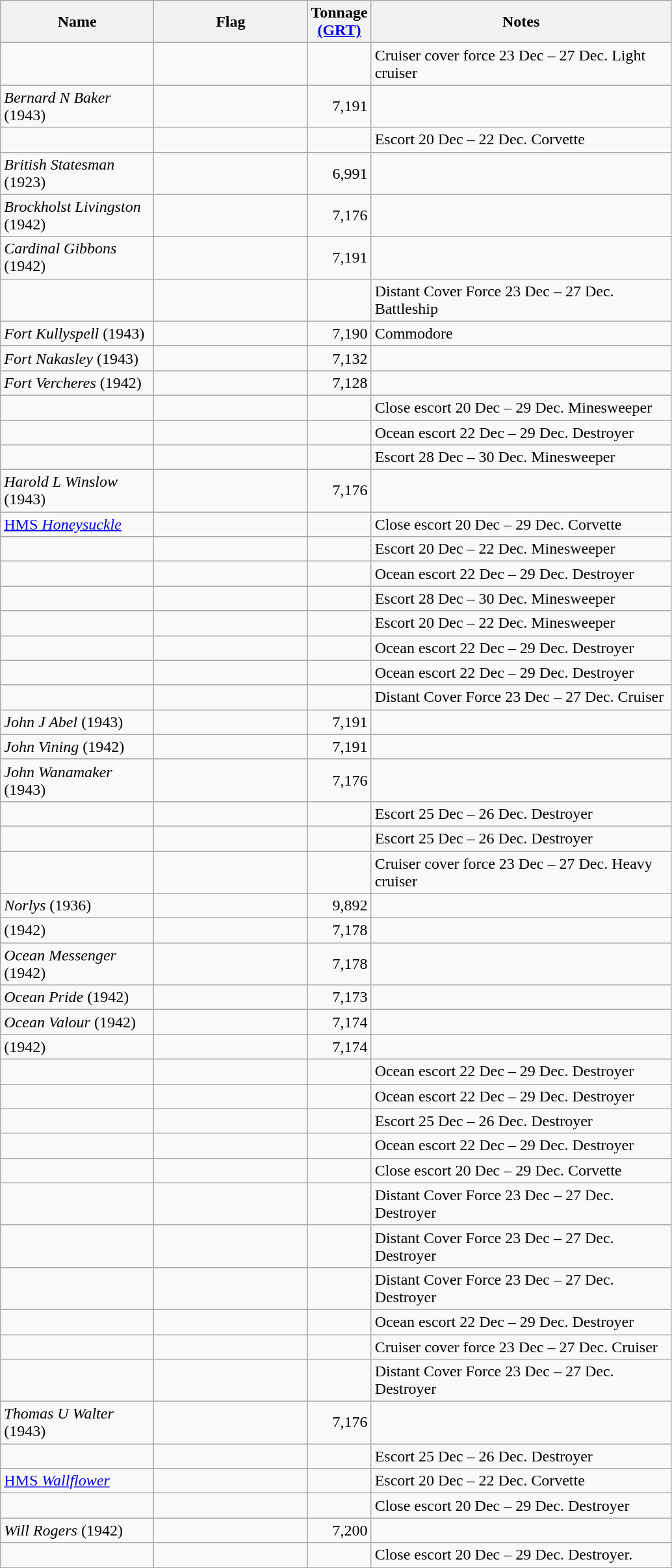<table class="wikitable sortable">
<tr>
<th scope="col" width="150px">Name</th>
<th scope="col" width="150px">Flag</th>
<th scope="col" width="30px">Tonnage <a href='#'>(GRT)</a></th>
<th scope="col" width="300px">Notes</th>
</tr>
<tr>
<td align="left"></td>
<td align="left"></td>
<td align="right"></td>
<td align="left">Cruiser cover force 23 Dec – 27 Dec. Light cruiser</td>
</tr>
<tr>
<td align="left"><em>Bernard N Baker</em> (1943)</td>
<td align="left"></td>
<td align="right">7,191</td>
<td align="left"></td>
</tr>
<tr>
<td align="left"></td>
<td align="left"></td>
<td align="right"></td>
<td align="left">Escort 20 Dec – 22 Dec. Corvette</td>
</tr>
<tr>
<td align="left"><em>British Statesman</em> (1923)</td>
<td align="left"></td>
<td align="right">6,991</td>
<td align="left"></td>
</tr>
<tr>
<td align="left"><em>Brockholst Livingston</em> (1942)</td>
<td align="left"></td>
<td align="right">7,176</td>
<td align="left"></td>
</tr>
<tr>
<td align="left"><em>Cardinal Gibbons</em> (1942)</td>
<td align="left"></td>
<td align="right">7,191</td>
<td align="left"></td>
</tr>
<tr>
<td align="left"></td>
<td align="left"></td>
<td align="right"></td>
<td align="left">Distant Cover Force 23 Dec – 27 Dec. Battleship</td>
</tr>
<tr>
<td align="left"><em>Fort Kullyspell</em> (1943)</td>
<td align="left"></td>
<td align="right">7,190</td>
<td align="left">Commodore</td>
</tr>
<tr>
<td align="left"><em>Fort Nakasley</em> (1943)</td>
<td align="left"></td>
<td align="right">7,132</td>
<td align="left"></td>
</tr>
<tr>
<td align="left"><em>Fort Vercheres</em> (1942)</td>
<td align="left"></td>
<td align="right">7,128</td>
<td align="left"></td>
</tr>
<tr>
<td align="left"></td>
<td align="left"></td>
<td align="right"></td>
<td align="left">Close escort 20 Dec – 29 Dec. Minesweeper</td>
</tr>
<tr>
<td align="left"></td>
<td align="left"></td>
<td align="right"></td>
<td align="left">Ocean escort 22 Dec – 29 Dec. Destroyer</td>
</tr>
<tr>
<td align="left"></td>
<td align="left"></td>
<td align="right"></td>
<td align="left">Escort 28 Dec – 30 Dec. Minesweeper</td>
</tr>
<tr>
<td align="left"><em>Harold L Winslow</em> (1943)</td>
<td align="left"></td>
<td align="right">7,176</td>
<td align="left"></td>
</tr>
<tr>
<td align="left"><a href='#'>HMS <em>Honeysuckle</em></a></td>
<td align="left"></td>
<td align="right"></td>
<td align="left">Close escort 20 Dec – 29 Dec. Corvette</td>
</tr>
<tr>
<td align="left"></td>
<td align="left"></td>
<td align="right"></td>
<td align="left">Escort 20 Dec – 22 Dec. Minesweeper</td>
</tr>
<tr>
<td align="left"></td>
<td align="left"></td>
<td align="right"></td>
<td align="left">Ocean escort 22 Dec – 29 Dec. Destroyer</td>
</tr>
<tr>
<td align="left"></td>
<td align="left"></td>
<td align="right"></td>
<td align="left">Escort 28 Dec – 30 Dec. Minesweeper</td>
</tr>
<tr>
<td align="left"></td>
<td align="left"></td>
<td align="right"></td>
<td align="left">Escort 20 Dec – 22 Dec. Minesweeper</td>
</tr>
<tr>
<td align="left"></td>
<td align="left"></td>
<td align="right"></td>
<td align="left">Ocean escort 22 Dec – 29 Dec. Destroyer</td>
</tr>
<tr>
<td align="left"></td>
<td align="left"></td>
<td align="right"></td>
<td align="left">Ocean escort 22 Dec – 29 Dec. Destroyer</td>
</tr>
<tr>
<td align="left"></td>
<td align="left"></td>
<td align="right"></td>
<td align="left">Distant Cover Force 23 Dec – 27 Dec. Cruiser</td>
</tr>
<tr>
<td align="left"><em>John J Abel</em> (1943)</td>
<td align="left"></td>
<td align="right">7,191</td>
<td align="left"></td>
</tr>
<tr>
<td align="left"><em>John Vining</em> (1942)</td>
<td align="left"></td>
<td align="right">7,191</td>
<td align="left"></td>
</tr>
<tr>
<td align="left"><em>John Wanamaker</em> (1943)</td>
<td align="left"></td>
<td align="right">7,176</td>
<td align="left"></td>
</tr>
<tr>
<td align="left"></td>
<td align="left"></td>
<td align="right"></td>
<td align="left">Escort 25 Dec – 26 Dec. Destroyer</td>
</tr>
<tr>
<td align="left"></td>
<td align="left"></td>
<td align="right"></td>
<td align="left">Escort 25 Dec – 26 Dec. Destroyer</td>
</tr>
<tr>
<td align="left"></td>
<td align="left"></td>
<td align="right"></td>
<td align="left">Cruiser cover force 23 Dec – 27 Dec. Heavy cruiser</td>
</tr>
<tr>
<td align="left"><em>Norlys</em> (1936)</td>
<td align="left"></td>
<td align="right">9,892</td>
<td align="left"></td>
</tr>
<tr>
<td align="left"> (1942)</td>
<td align="left"></td>
<td align="right">7,178</td>
<td align="left"></td>
</tr>
<tr>
<td align="left"><em>Ocean Messenger</em> (1942)</td>
<td align="left"></td>
<td align="right">7,178</td>
<td align="left"></td>
</tr>
<tr>
<td align="left"><em>Ocean Pride</em> (1942)</td>
<td align="left"></td>
<td align="right">7,173</td>
<td align="left"></td>
</tr>
<tr>
<td align="left"><em>Ocean Valour</em> (1942)</td>
<td align="left"></td>
<td align="right">7,174</td>
<td align="left"></td>
</tr>
<tr>
<td align="left"> (1942)</td>
<td align="left"></td>
<td align="right">7,174</td>
<td align="left"></td>
</tr>
<tr>
<td align="left"></td>
<td align="left"></td>
<td align="right"></td>
<td align="left">Ocean escort 22 Dec – 29 Dec. Destroyer</td>
</tr>
<tr>
<td align="left"></td>
<td align="left"></td>
<td align="right"></td>
<td align="left">Ocean escort 22 Dec – 29 Dec. Destroyer</td>
</tr>
<tr>
<td align="left"></td>
<td align="left"></td>
<td align="right"></td>
<td align="left">Escort 25 Dec – 26 Dec. Destroyer</td>
</tr>
<tr>
<td align="left"></td>
<td align="left"></td>
<td align="right"></td>
<td align="left">Ocean escort 22 Dec – 29 Dec. Destroyer</td>
</tr>
<tr>
<td align="left"></td>
<td align="left"></td>
<td align="right"></td>
<td align="left">Close escort 20 Dec – 29 Dec. Corvette</td>
</tr>
<tr>
<td align="left"></td>
<td align="left"></td>
<td align="right"></td>
<td align="left">Distant Cover Force 23 Dec – 27 Dec. Destroyer</td>
</tr>
<tr>
<td align="left"></td>
<td align="left"></td>
<td align="right"></td>
<td align="left">Distant Cover Force 23 Dec – 27 Dec. Destroyer</td>
</tr>
<tr>
<td align="left"></td>
<td align="left"></td>
<td align="right"></td>
<td align="left">Distant Cover Force 23 Dec – 27 Dec. Destroyer</td>
</tr>
<tr>
<td align="left"></td>
<td align="left"></td>
<td align="right"></td>
<td align="left">Ocean escort 22 Dec – 29 Dec. Destroyer</td>
</tr>
<tr>
<td align="left"></td>
<td align="left"></td>
<td align="right"></td>
<td align="left">Cruiser cover force 23 Dec – 27 Dec. Cruiser</td>
</tr>
<tr>
<td align="left"></td>
<td align="left"></td>
<td align="right"></td>
<td align="left">Distant Cover Force 23 Dec – 27 Dec. Destroyer</td>
</tr>
<tr>
<td align="left"><em>Thomas U Walter</em> (1943)</td>
<td align="left"></td>
<td align="right">7,176</td>
<td align="left"></td>
</tr>
<tr>
<td align="left"></td>
<td align="left"></td>
<td align="right"></td>
<td align="left">Escort 25 Dec – 26 Dec. Destroyer</td>
</tr>
<tr>
<td align="left"><a href='#'>HMS <em>Wallflower</em></a></td>
<td align="left"></td>
<td align="right"></td>
<td align="left">Escort 20 Dec – 22 Dec. Corvette</td>
</tr>
<tr>
<td align="left"></td>
<td align="left"></td>
<td align="right"></td>
<td align="left">Close escort 20 Dec – 29 Dec. Destroyer</td>
</tr>
<tr>
<td align="left"><em>Will Rogers</em> (1942)</td>
<td align="left"></td>
<td align="right">7,200</td>
<td align="left"></td>
</tr>
<tr>
<td align="left"></td>
<td align="left"></td>
<td align="right"></td>
<td align="left">Close escort 20 Dec – 29 Dec. Destroyer.</td>
</tr>
<tr>
</tr>
</table>
